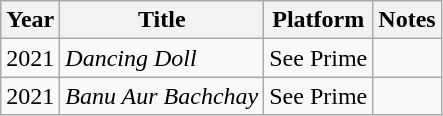<table class="wikitable">
<tr>
<th>Year</th>
<th>Title</th>
<th>Platform</th>
<th>Notes</th>
</tr>
<tr>
<td>2021</td>
<td><em>Dancing Doll</em></td>
<td>See Prime</td>
<td></td>
</tr>
<tr>
<td>2021</td>
<td><em>Banu Aur Bachchay</em></td>
<td>See Prime</td>
<td></td>
</tr>
</table>
